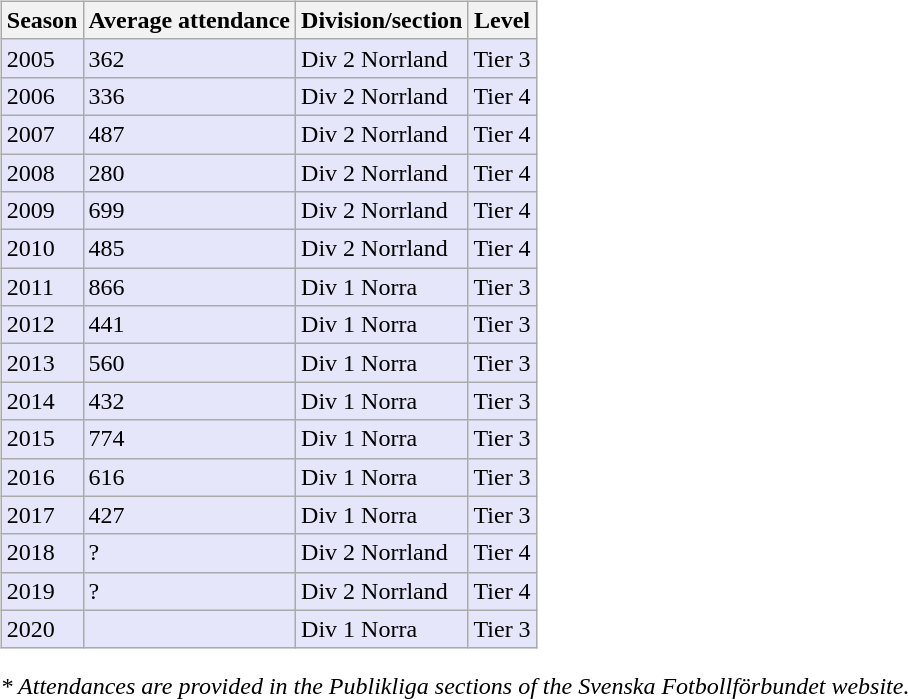<table>
<tr>
<td valign="top" width=0%><br><table class="wikitable">
<tr style="background:#f0f6fa;">
<th>Season</th>
<th>Average attendance</th>
<th>Division/section</th>
<th>Level</th>
</tr>
<tr>
<td style="background:#E6E6FA;">2005</td>
<td style="background:#E6E6FA;">362</td>
<td style="background:#E6E6FA;">Div 2 Norrland</td>
<td style="background:#E6E6FA;">Tier 3</td>
</tr>
<tr>
<td style="background:#E6E6FA;">2006</td>
<td style="background:#E6E6FA;">336</td>
<td style="background:#E6E6FA;">Div 2 Norrland</td>
<td style="background:#E6E6FA;">Tier 4</td>
</tr>
<tr>
<td style="background:#E6E6FA;">2007</td>
<td style="background:#E6E6FA;">487</td>
<td style="background:#E6E6FA;">Div 2 Norrland</td>
<td style="background:#E6E6FA;">Tier 4</td>
</tr>
<tr>
<td style="background:#E6E6FA;">2008</td>
<td style="background:#E6E6FA;">280</td>
<td style="background:#E6E6FA;">Div 2 Norrland</td>
<td style="background:#E6E6FA;">Tier 4</td>
</tr>
<tr>
<td style="background:#E6E6FA;">2009</td>
<td style="background:#E6E6FA;">699</td>
<td style="background:#E6E6FA;">Div 2 Norrland</td>
<td style="background:#E6E6FA;">Tier 4</td>
</tr>
<tr>
<td style="background:#E6E6FA;">2010</td>
<td style="background:#E6E6FA;">485</td>
<td style="background:#E6E6FA;">Div 2 Norrland</td>
<td style="background:#E6E6FA;">Tier 4</td>
</tr>
<tr>
<td style="background:#E6E6FA;">2011</td>
<td style="background:#E6E6FA;">866</td>
<td style="background:#E6E6FA;">Div 1 Norra</td>
<td style="background:#E6E6FA;">Tier 3</td>
</tr>
<tr>
<td style="background:#E6E6FA;">2012</td>
<td style="background:#E6E6FA;">441</td>
<td style="background:#E6E6FA;">Div 1 Norra</td>
<td style="background:#E6E6FA;">Tier 3</td>
</tr>
<tr>
<td style="background:#E6E6FA;">2013</td>
<td style="background:#E6E6FA;">560</td>
<td style="background:#E6E6FA;">Div 1 Norra</td>
<td style="background:#E6E6FA;">Tier 3</td>
</tr>
<tr>
<td style="background:#E6E6FA;">2014</td>
<td style="background:#E6E6FA;">432</td>
<td style="background:#E6E6FA;">Div 1 Norra</td>
<td style="background:#E6E6FA;">Tier 3</td>
</tr>
<tr>
<td style="background:#E6E6FA;">2015</td>
<td style="background:#E6E6FA;">774</td>
<td style="background:#E6E6FA;">Div 1 Norra</td>
<td style="background:#E6E6FA;">Tier 3</td>
</tr>
<tr>
<td style="background:#E6E6FA;">2016</td>
<td style="background:#E6E6FA;">616</td>
<td style="background:#E6E6FA;">Div 1 Norra</td>
<td style="background:#E6E6FA;">Tier 3</td>
</tr>
<tr>
<td style="background:#E6E6FA;">2017</td>
<td style="background:#E6E6FA;">427</td>
<td style="background:#E6E6FA;">Div 1 Norra</td>
<td style="background:#E6E6FA;">Tier 3</td>
</tr>
<tr>
<td style="background:#E6E6FA;">2018</td>
<td style="background:#E6E6FA;">?</td>
<td style="background:#E6E6FA;">Div 2 Norrland</td>
<td style="background:#E6E6FA;">Tier 4</td>
</tr>
<tr>
<td style="background:#E6E6FA;">2019</td>
<td style="background:#E6E6FA;">?</td>
<td style="background:#E6E6FA;">Div 2 Norrland</td>
<td style="background:#E6E6FA;">Tier 4</td>
</tr>
<tr>
<td style="background:#E6E6FA;">2020</td>
<td style="background:#E6E6FA;"></td>
<td style="background:#E6E6FA;">Div 1 Norra</td>
<td style="background:#E6E6FA;">Tier 3</td>
</tr>
</table>
<em>* Attendances are provided in the Publikliga sections of the Svenska Fotbollförbundet website.</em></td>
</tr>
</table>
